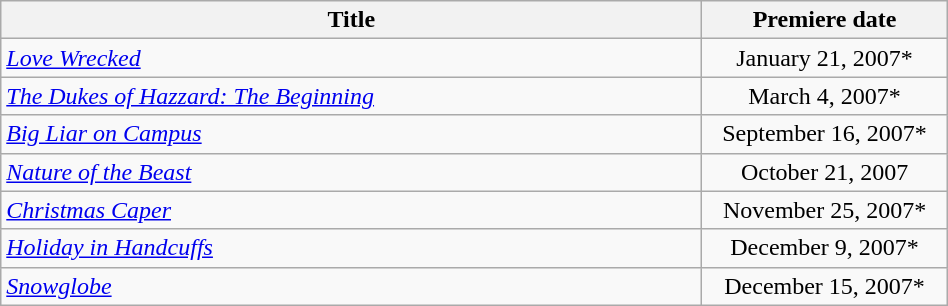<table class="wikitable plainrowheaders sortable" style="width:50%;text-align:center;">
<tr>
<th scope="col" style="width:40%;">Title</th>
<th scope="col" style="width:14%;">Premiere date</th>
</tr>
<tr>
<td scope="row" style="text-align:left;"><em><a href='#'>Love Wrecked</a></em></td>
<td>January 21, 2007*</td>
</tr>
<tr>
<td scope="row" style="text-align:left;"><em><a href='#'>The Dukes of Hazzard: The Beginning</a></em></td>
<td>March 4, 2007*</td>
</tr>
<tr>
<td scope="row" style="text-align:left;"><em><a href='#'>Big Liar on Campus</a></em></td>
<td>September 16, 2007*</td>
</tr>
<tr>
<td scope="row" style="text-align:left;"><em><a href='#'>Nature of the Beast</a></em></td>
<td>October 21, 2007</td>
</tr>
<tr>
<td scope="row" style="text-align:left;"><em><a href='#'>Christmas Caper</a></em></td>
<td>November 25, 2007*</td>
</tr>
<tr>
<td scope="row" style="text-align:left;"><em><a href='#'>Holiday in Handcuffs</a></em></td>
<td>December 9, 2007*</td>
</tr>
<tr>
<td scope="row" style="text-align:left;"><em><a href='#'>Snowglobe</a></em></td>
<td>December 15, 2007*</td>
</tr>
</table>
